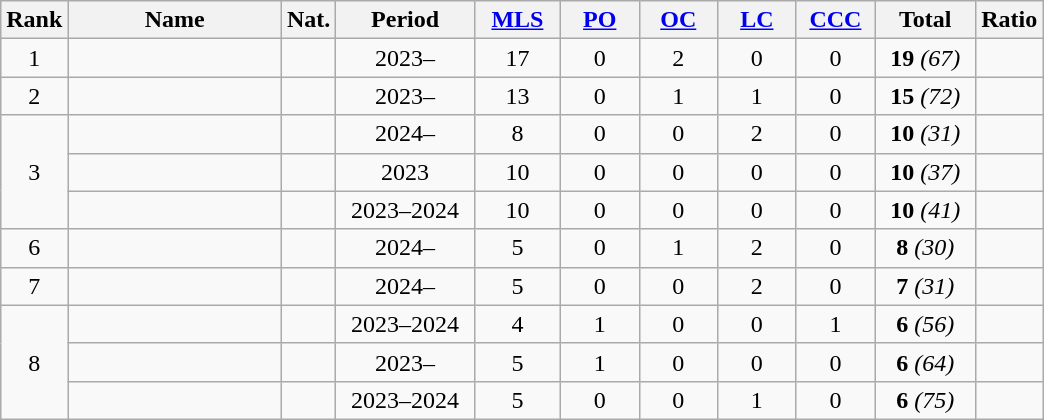<table class="wikitable sortable nowrap" style="text-align: center;">
<tr>
<th>Rank</th>
<th width=135>Name</th>
<th>Nat.</th>
<th width=85>Period</th>
<th width=50><a href='#'>MLS</a></th>
<th width=45><a href='#'>PO</a></th>
<th width=45><a href='#'>OC</a></th>
<th width=45><a href='#'>LC</a></th>
<th width=45><a href='#'>CCC</a></th>
<th width=60>Total</th>
<th>Ratio</th>
</tr>
<tr>
<td>1</td>
<td align="left"><strong></strong></td>
<td></td>
<td>2023–</td>
<td>17</td>
<td>0</td>
<td>2</td>
<td>0</td>
<td>0</td>
<td><strong>19</strong> <em>(67)</em></td>
<td></td>
</tr>
<tr>
<td>2</td>
<td align="left"><strong></strong></td>
<td></td>
<td>2023–</td>
<td>13</td>
<td>0</td>
<td>1</td>
<td>1</td>
<td>0</td>
<td><strong>15</strong> <em>(72)</em></td>
<td></td>
</tr>
<tr>
<td rowspan="3">3</td>
<td align="left"><strong></strong></td>
<td></td>
<td>2024–</td>
<td>8</td>
<td>0</td>
<td>0</td>
<td>2</td>
<td>0</td>
<td><strong>10</strong> <em>(31)</em></td>
<td></td>
</tr>
<tr>
<td align="left"></td>
<td></td>
<td>2023</td>
<td>10</td>
<td>0</td>
<td>0</td>
<td>0</td>
<td>0</td>
<td><strong>10</strong> <em>(37)</em></td>
<td></td>
</tr>
<tr>
<td align="left"></td>
<td></td>
<td>2023–2024</td>
<td>10</td>
<td>0</td>
<td>0</td>
<td>0</td>
<td>0</td>
<td><strong>10</strong> <em>(41)</em></td>
<td></td>
</tr>
<tr>
<td>6</td>
<td align="left"><strong></strong></td>
<td></td>
<td>2024–</td>
<td>5</td>
<td>0</td>
<td>1</td>
<td>2</td>
<td>0</td>
<td><strong>8</strong> <em>(30)</em></td>
<td></td>
</tr>
<tr>
<td>7</td>
<td align="left"><strong></strong></td>
<td></td>
<td>2024–</td>
<td>5</td>
<td>0</td>
<td>0</td>
<td>2</td>
<td>0</td>
<td><strong>7</strong> <em>(31)</em></td>
<td></td>
</tr>
<tr>
<td rowspan="3">8</td>
<td align="left"></td>
<td></td>
<td>2023–2024</td>
<td>4</td>
<td>1</td>
<td>0</td>
<td>0</td>
<td>1</td>
<td><strong>6</strong> <em>(56)</em></td>
<td></td>
</tr>
<tr>
<td align="left"><strong></strong></td>
<td></td>
<td>2023–</td>
<td>5</td>
<td>1</td>
<td>0</td>
<td>0</td>
<td>0</td>
<td><strong>6</strong> <em>(64)</em></td>
<td></td>
</tr>
<tr>
<td align="left"></td>
<td></td>
<td>2023–2024</td>
<td>5</td>
<td>0</td>
<td>0</td>
<td>1</td>
<td>0</td>
<td><strong>6</strong> <em>(75)</em></td>
<td></td>
</tr>
</table>
